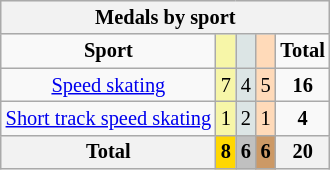<table class="wikitable" style="font-size:85%">
<tr style="background:#efefef;">
<th colspan=5><strong>Medals by sport</strong></th>
</tr>
<tr align=center>
<td><strong>Sport</strong></td>
<td bgcolor=#f7f6a8></td>
<td bgcolor=#dce5e5></td>
<td bgcolor=#ffdab9></td>
<td><strong>Total</strong></td>
</tr>
<tr align=center>
<td><a href='#'>Speed skating</a></td>
<td style="background:#F7F6A8;">7</td>
<td style="background:#DCE5E5;">4</td>
<td style="background:#FFDAB9;">5</td>
<td><strong>16</strong></td>
</tr>
<tr align=center>
<td><a href='#'>Short track speed skating</a></td>
<td style="background:#F7F6A8;">1</td>
<td style="background:#DCE5E5;">2</td>
<td style="background:#FFDAB9;">1</td>
<td><strong>4</strong></td>
</tr>
<tr align=center>
<th><strong>Total</strong></th>
<th style="background:gold;"><strong>8</strong></th>
<th style="background:silver;"><strong>6</strong></th>
<th style="background:#c96;"><strong>6</strong></th>
<th><strong>20</strong></th>
</tr>
</table>
